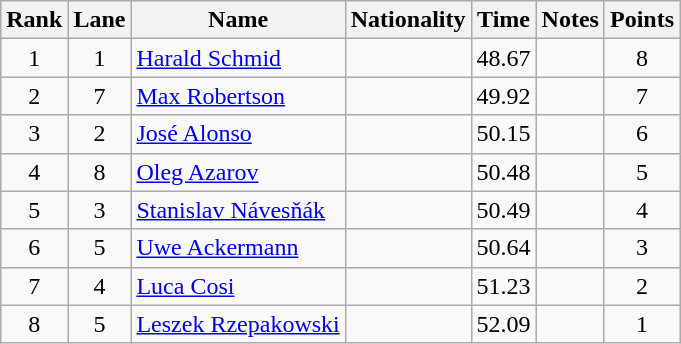<table class="wikitable sortable" style="text-align:center">
<tr>
<th>Rank</th>
<th>Lane</th>
<th>Name</th>
<th>Nationality</th>
<th>Time</th>
<th>Notes</th>
<th>Points</th>
</tr>
<tr>
<td>1</td>
<td>1</td>
<td align=left><a href='#'>Harald Schmid</a></td>
<td align=left></td>
<td>48.67</td>
<td></td>
<td>8</td>
</tr>
<tr>
<td>2</td>
<td>7</td>
<td align=left><a href='#'>Max Robertson</a></td>
<td align=left></td>
<td>49.92</td>
<td></td>
<td>7</td>
</tr>
<tr>
<td>3</td>
<td>2</td>
<td align=left><a href='#'>José Alonso</a></td>
<td align=left></td>
<td>50.15</td>
<td></td>
<td>6</td>
</tr>
<tr>
<td>4</td>
<td>8</td>
<td align=left><a href='#'>Oleg Azarov</a></td>
<td align=left></td>
<td>50.48</td>
<td></td>
<td>5</td>
</tr>
<tr>
<td>5</td>
<td>3</td>
<td align=left><a href='#'>Stanislav Návesňák</a></td>
<td align=left></td>
<td>50.49</td>
<td></td>
<td>4</td>
</tr>
<tr>
<td>6</td>
<td>5</td>
<td align=left><a href='#'>Uwe Ackermann</a></td>
<td align=left></td>
<td>50.64</td>
<td></td>
<td>3</td>
</tr>
<tr>
<td>7</td>
<td>4</td>
<td align=left><a href='#'>Luca Cosi</a></td>
<td align=left></td>
<td>51.23</td>
<td></td>
<td>2</td>
</tr>
<tr>
<td>8</td>
<td>5</td>
<td align=left><a href='#'>Leszek Rzepakowski</a></td>
<td align=left></td>
<td>52.09</td>
<td></td>
<td>1</td>
</tr>
</table>
